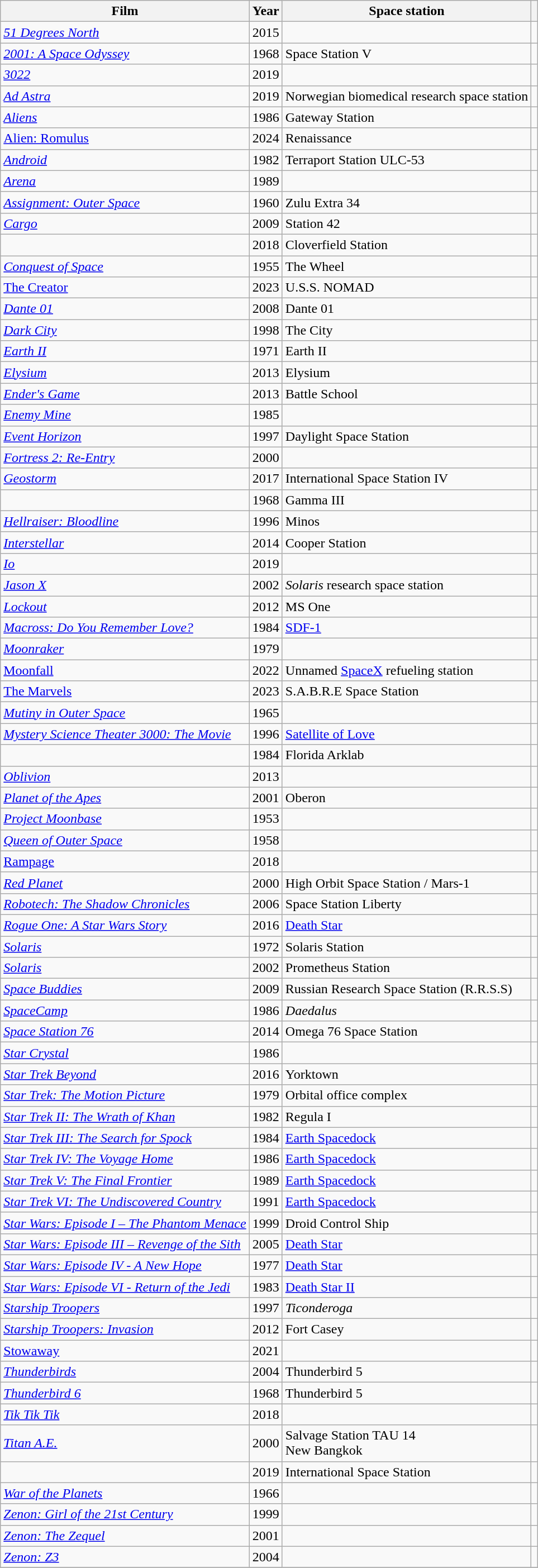<table class="wikitable sortable">
<tr>
<th scope="col">Film</th>
<th scope="col">Year</th>
<th scope="col">Space station</th>
<th scope="col" class="unsortable"></th>
</tr>
<tr>
<td><em><a href='#'>51 Degrees North</a></em></td>
<td>2015</td>
<td></td>
<td></td>
</tr>
<tr>
<td><em><a href='#'>2001: A Space Odyssey</a></em></td>
<td>1968</td>
<td>Space Station V</td>
<td></td>
</tr>
<tr>
<td><em><a href='#'>3022</a></em></td>
<td>2019</td>
<td></td>
<td></td>
</tr>
<tr>
<td><em><a href='#'>Ad Astra</a></em></td>
<td>2019</td>
<td>Norwegian biomedical research space station</td>
<td></td>
</tr>
<tr>
<td><em><a href='#'>Aliens</a></em></td>
<td>1986</td>
<td>Gateway Station</td>
<td></td>
</tr>
<tr>
<td><a href='#'>Alien: Romulus</a></td>
<td>2024</td>
<td>Renaissance</td>
<td></td>
</tr>
<tr>
<td><em><a href='#'>Android</a></em></td>
<td>1982</td>
<td>Terraport Station ULC-53</td>
<td></td>
</tr>
<tr>
<td><em><a href='#'>Arena</a></em></td>
<td>1989</td>
<td></td>
<td></td>
</tr>
<tr>
<td><em><a href='#'>Assignment: Outer Space</a></em></td>
<td>1960</td>
<td>Zulu Extra 34</td>
<td></td>
</tr>
<tr>
<td><em><a href='#'>Cargo</a></em></td>
<td>2009</td>
<td>Station 42</td>
<td></td>
</tr>
<tr>
<td><em></em></td>
<td>2018</td>
<td>Cloverfield Station</td>
<td></td>
</tr>
<tr>
<td><em><a href='#'>Conquest of Space</a></em></td>
<td>1955</td>
<td>The Wheel</td>
<td></td>
</tr>
<tr>
<td><a href='#'>The Creator</a></td>
<td>2023</td>
<td>U.S.S. NOMAD</td>
<td></td>
</tr>
<tr>
<td><em><a href='#'>Dante 01</a></em></td>
<td>2008</td>
<td>Dante 01</td>
<td></td>
</tr>
<tr>
<td><em><a href='#'>Dark City</a></em></td>
<td>1998</td>
<td>The City</td>
<td></td>
</tr>
<tr>
<td><em><a href='#'>Earth II</a></em></td>
<td>1971</td>
<td>Earth II</td>
<td></td>
</tr>
<tr>
<td><em><a href='#'>Elysium</a></em></td>
<td>2013</td>
<td>Elysium</td>
<td></td>
</tr>
<tr>
<td><em><a href='#'>Ender's Game</a></em></td>
<td>2013</td>
<td>Battle School</td>
<td></td>
</tr>
<tr>
<td><em><a href='#'>Enemy Mine</a></em></td>
<td>1985</td>
<td></td>
<td></td>
</tr>
<tr>
<td><em><a href='#'>Event Horizon</a></em></td>
<td>1997</td>
<td>Daylight Space Station</td>
<td></td>
</tr>
<tr>
<td><em><a href='#'>Fortress 2: Re-Entry</a></em></td>
<td>2000</td>
<td></td>
<td></td>
</tr>
<tr>
<td><em><a href='#'>Geostorm</a></em></td>
<td>2017</td>
<td>International Space Station IV</td>
<td></td>
</tr>
<tr>
<td><em></em></td>
<td>1968</td>
<td>Gamma III</td>
<td></td>
</tr>
<tr>
<td><em><a href='#'>Hellraiser: Bloodline</a></em></td>
<td>1996</td>
<td>Minos</td>
<td></td>
</tr>
<tr>
<td><em><a href='#'>Interstellar</a></em></td>
<td>2014</td>
<td>Cooper Station</td>
<td></td>
</tr>
<tr>
<td><em><a href='#'>Io</a></em></td>
<td>2019</td>
<td></td>
<td></td>
</tr>
<tr>
<td><em><a href='#'>Jason X</a></em></td>
<td>2002</td>
<td><em>Solaris</em> research space station</td>
<td></td>
</tr>
<tr>
<td><em><a href='#'>Lockout</a></em></td>
<td>2012</td>
<td>MS One</td>
<td></td>
</tr>
<tr>
<td><em><a href='#'>Macross: Do You Remember Love?</a></em></td>
<td>1984</td>
<td><a href='#'>SDF-1</a></td>
<td></td>
</tr>
<tr>
<td><em><a href='#'>Moonraker</a></em></td>
<td>1979</td>
<td></td>
<td></td>
</tr>
<tr>
<td><a href='#'>Moonfall</a></td>
<td>2022</td>
<td>Unnamed <a href='#'>SpaceX</a> refueling station</td>
<td></td>
</tr>
<tr>
<td><a href='#'>The Marvels</a></td>
<td>2023</td>
<td>S.A.B.R.E Space Station</td>
<td></td>
</tr>
<tr>
<td><em><a href='#'>Mutiny in Outer Space</a></em></td>
<td>1965</td>
<td></td>
<td></td>
</tr>
<tr>
<td><em><a href='#'>Mystery Science Theater 3000: The Movie</a></em></td>
<td>1996</td>
<td><a href='#'>Satellite of Love</a></td>
<td></td>
</tr>
<tr>
<td><em></em></td>
<td>1984</td>
<td>Florida Arklab</td>
<td></td>
</tr>
<tr>
<td><em><a href='#'>Oblivion</a></em></td>
<td>2013</td>
<td></td>
<td></td>
</tr>
<tr>
<td><em><a href='#'>Planet of the Apes</a></em></td>
<td>2001</td>
<td>Oberon</td>
<td></td>
</tr>
<tr>
<td><em><a href='#'>Project Moonbase</a></em></td>
<td>1953</td>
<td></td>
<td></td>
</tr>
<tr>
<td><em><a href='#'>Queen of Outer Space</a></em></td>
<td>1958</td>
<td></td>
<td></td>
</tr>
<tr>
<td><a href='#'>Rampage</a></td>
<td>2018</td>
<td></td>
<td></td>
</tr>
<tr>
<td><em><a href='#'>Red Planet</a></em></td>
<td>2000</td>
<td>High Orbit Space Station / Mars-1</td>
<td></td>
</tr>
<tr>
<td><em><a href='#'>Robotech: The Shadow Chronicles</a></em></td>
<td>2006</td>
<td>Space Station Liberty</td>
<td></td>
</tr>
<tr>
<td><em><a href='#'>Rogue One: A Star Wars Story</a></em></td>
<td>2016</td>
<td><a href='#'>Death Star</a></td>
<td></td>
</tr>
<tr>
<td><em><a href='#'>Solaris</a></em></td>
<td>1972</td>
<td>Solaris Station</td>
<td></td>
</tr>
<tr>
<td><em><a href='#'>Solaris</a></em></td>
<td>2002</td>
<td>Prometheus Station</td>
<td></td>
</tr>
<tr>
<td><em><a href='#'>Space Buddies</a></em></td>
<td>2009</td>
<td>Russian Research Space Station (R.R.S.S)</td>
<td></td>
</tr>
<tr>
<td><em><a href='#'>SpaceCamp</a></em></td>
<td>1986</td>
<td><em>Daedalus</em></td>
<td></td>
</tr>
<tr>
<td><em><a href='#'>Space Station 76</a></em></td>
<td>2014</td>
<td>Omega 76 Space Station</td>
<td></td>
</tr>
<tr>
<td><em><a href='#'>Star Crystal</a></em></td>
<td>1986</td>
<td></td>
<td></td>
</tr>
<tr>
<td><em><a href='#'>Star Trek Beyond</a></em></td>
<td>2016</td>
<td>Yorktown</td>
<td></td>
</tr>
<tr>
<td><em><a href='#'>Star Trek: The Motion Picture</a></em></td>
<td>1979</td>
<td>Orbital office complex</td>
<td></td>
</tr>
<tr>
<td><em><a href='#'>Star Trek II: The Wrath of Khan</a></em></td>
<td>1982</td>
<td>Regula I</td>
<td></td>
</tr>
<tr>
<td><em><a href='#'>Star Trek III: The Search for Spock</a></em></td>
<td>1984</td>
<td><a href='#'>Earth Spacedock</a></td>
<td></td>
</tr>
<tr>
<td><em><a href='#'>Star Trek IV: The Voyage Home</a></em></td>
<td>1986</td>
<td><a href='#'>Earth Spacedock</a></td>
<td></td>
</tr>
<tr>
<td><em><a href='#'>Star Trek V: The Final Frontier</a></em></td>
<td>1989</td>
<td><a href='#'>Earth Spacedock</a></td>
<td></td>
</tr>
<tr>
<td><em><a href='#'>Star Trek VI: The Undiscovered Country</a></em></td>
<td>1991</td>
<td><a href='#'>Earth Spacedock</a></td>
<td></td>
</tr>
<tr>
<td><em><a href='#'>Star Wars: Episode I – The Phantom Menace</a></em></td>
<td>1999</td>
<td>Droid Control Ship</td>
<td></td>
</tr>
<tr>
<td><em><a href='#'>Star Wars: Episode III – Revenge of the Sith</a></em></td>
<td>2005</td>
<td><a href='#'>Death Star</a></td>
<td></td>
</tr>
<tr>
<td><em><a href='#'>Star Wars: Episode IV - A New Hope</a></em></td>
<td>1977</td>
<td><a href='#'>Death Star</a></td>
<td></td>
</tr>
<tr>
<td><em><a href='#'>Star Wars: Episode VI - Return of the Jedi</a></em></td>
<td>1983</td>
<td><a href='#'>Death Star II</a></td>
<td></td>
</tr>
<tr>
<td><em><a href='#'>Starship Troopers</a></em></td>
<td>1997</td>
<td><em>Ticonderoga</em></td>
<td></td>
</tr>
<tr>
<td><em><a href='#'>Starship Troopers: Invasion</a></em></td>
<td>2012</td>
<td>Fort Casey</td>
<td></td>
</tr>
<tr>
<td><a href='#'>Stowaway</a></td>
<td>2021</td>
<td></td>
<td></td>
</tr>
<tr>
<td><em><a href='#'>Thunderbirds</a></em></td>
<td>2004</td>
<td>Thunderbird 5</td>
<td></td>
</tr>
<tr>
<td><em><a href='#'>Thunderbird 6</a></em></td>
<td>1968</td>
<td>Thunderbird 5</td>
<td></td>
</tr>
<tr>
<td><em><a href='#'>Tik Tik Tik</a></em></td>
<td>2018</td>
<td></td>
<td></td>
</tr>
<tr>
<td><em><a href='#'>Titan A.E.</a></em></td>
<td>2000</td>
<td>Salvage Station TAU 14 <br> New Bangkok</td>
<td></td>
</tr>
<tr>
<td><em></em></td>
<td>2019</td>
<td>International Space Station</td>
<td></td>
</tr>
<tr>
<td><em><a href='#'>War of the Planets</a></em></td>
<td>1966</td>
<td></td>
<td></td>
</tr>
<tr>
<td><em><a href='#'>Zenon: Girl of the 21st Century</a></em></td>
<td>1999</td>
<td></td>
<td></td>
</tr>
<tr>
<td><em><a href='#'>Zenon: The Zequel</a></em></td>
<td>2001</td>
<td></td>
<td></td>
</tr>
<tr>
<td><em><a href='#'>Zenon: Z3</a></em></td>
<td>2004</td>
<td></td>
<td></td>
</tr>
<tr>
</tr>
</table>
